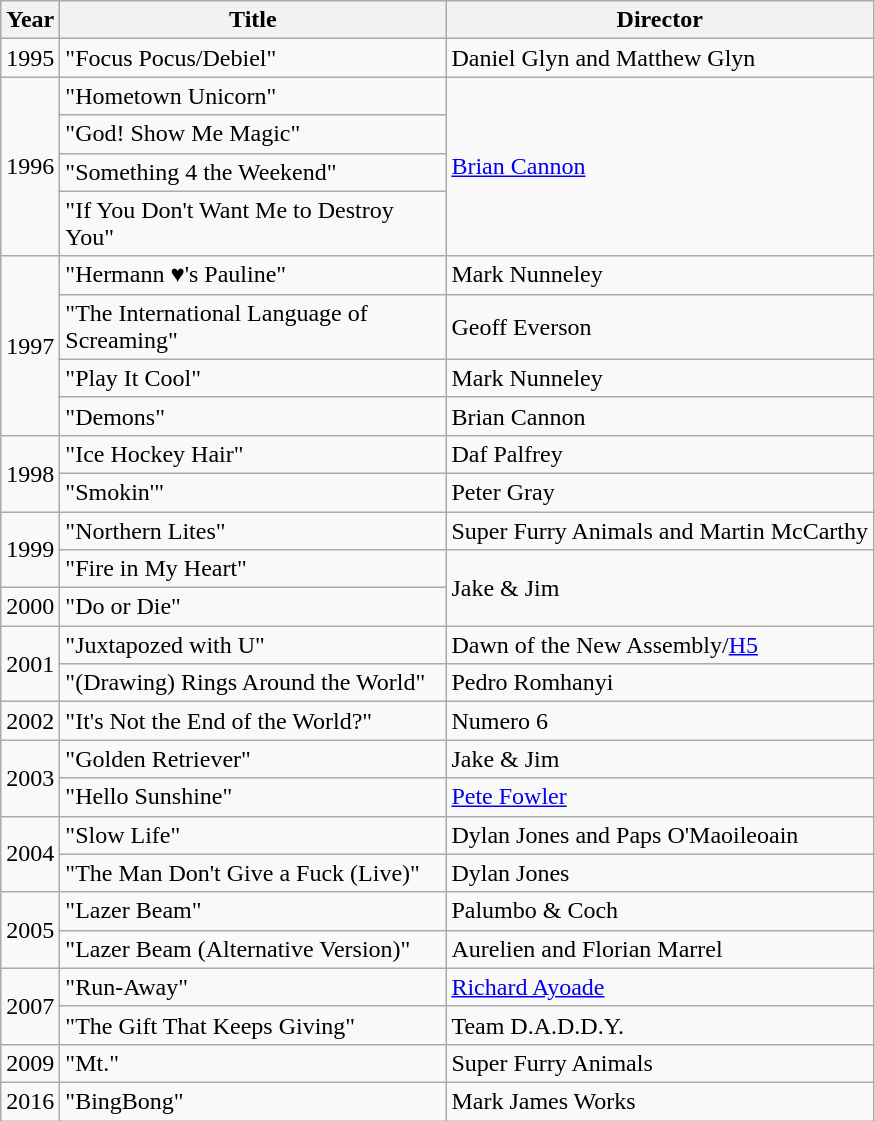<table class="wikitable">
<tr>
<th>Year</th>
<th width="250">Title</th>
<th>Director</th>
</tr>
<tr>
<td rowspan="1">1995</td>
<td>"Focus Pocus/Debiel"</td>
<td>Daniel Glyn and Matthew Glyn</td>
</tr>
<tr>
<td rowspan="4">1996</td>
<td>"Hometown Unicorn"</td>
<td rowspan="4"><a href='#'>Brian Cannon</a></td>
</tr>
<tr>
<td>"God! Show Me Magic"</td>
</tr>
<tr>
<td>"Something 4 the Weekend"</td>
</tr>
<tr>
<td>"If You Don't Want Me to Destroy You"</td>
</tr>
<tr>
<td rowspan="4">1997</td>
<td>"Hermann ♥'s Pauline"</td>
<td>Mark Nunneley</td>
</tr>
<tr>
<td>"The International Language of Screaming"</td>
<td>Geoff Everson</td>
</tr>
<tr>
<td>"Play It Cool"</td>
<td>Mark Nunneley</td>
</tr>
<tr>
<td>"Demons"</td>
<td>Brian Cannon</td>
</tr>
<tr>
<td rowspan="2">1998</td>
<td>"Ice Hockey Hair"</td>
<td>Daf Palfrey</td>
</tr>
<tr>
<td>"Smokin'"</td>
<td>Peter Gray</td>
</tr>
<tr>
<td rowspan="2">1999</td>
<td>"Northern Lites"</td>
<td>Super Furry Animals and Martin McCarthy</td>
</tr>
<tr>
<td>"Fire in My Heart"</td>
<td rowspan="2">Jake & Jim</td>
</tr>
<tr>
<td rowspan="1">2000</td>
<td>"Do or Die"</td>
</tr>
<tr>
<td rowspan="2">2001</td>
<td>"Juxtapozed with U"</td>
<td>Dawn of the New Assembly/<a href='#'>H5</a></td>
</tr>
<tr>
<td>"(Drawing) Rings Around the World"</td>
<td>Pedro Romhanyi</td>
</tr>
<tr>
<td rowspan="1">2002</td>
<td>"It's Not the End of the World?"</td>
<td>Numero 6</td>
</tr>
<tr>
<td rowspan="2">2003</td>
<td>"Golden Retriever"</td>
<td>Jake & Jim</td>
</tr>
<tr>
<td>"Hello Sunshine"</td>
<td><a href='#'>Pete Fowler</a></td>
</tr>
<tr>
<td rowspan="2">2004</td>
<td>"Slow Life"</td>
<td>Dylan Jones and Paps O'Maoileoain</td>
</tr>
<tr>
<td>"The Man Don't Give a Fuck (Live)"</td>
<td>Dylan Jones</td>
</tr>
<tr>
<td rowspan="2">2005</td>
<td>"Lazer Beam"</td>
<td>Palumbo & Coch</td>
</tr>
<tr>
<td>"Lazer Beam (Alternative Version)"</td>
<td>Aurelien and Florian Marrel</td>
</tr>
<tr>
<td rowspan="2">2007</td>
<td>"Run-Away"</td>
<td><a href='#'>Richard Ayoade</a></td>
</tr>
<tr>
<td>"The Gift That Keeps Giving"</td>
<td>Team D.A.D.D.Y.</td>
</tr>
<tr>
<td rowspan="1">2009</td>
<td>"Mt."</td>
<td>Super Furry Animals</td>
</tr>
<tr>
<td rowspan="1">2016</td>
<td>"BingBong"</td>
<td>Mark James Works</td>
</tr>
</table>
